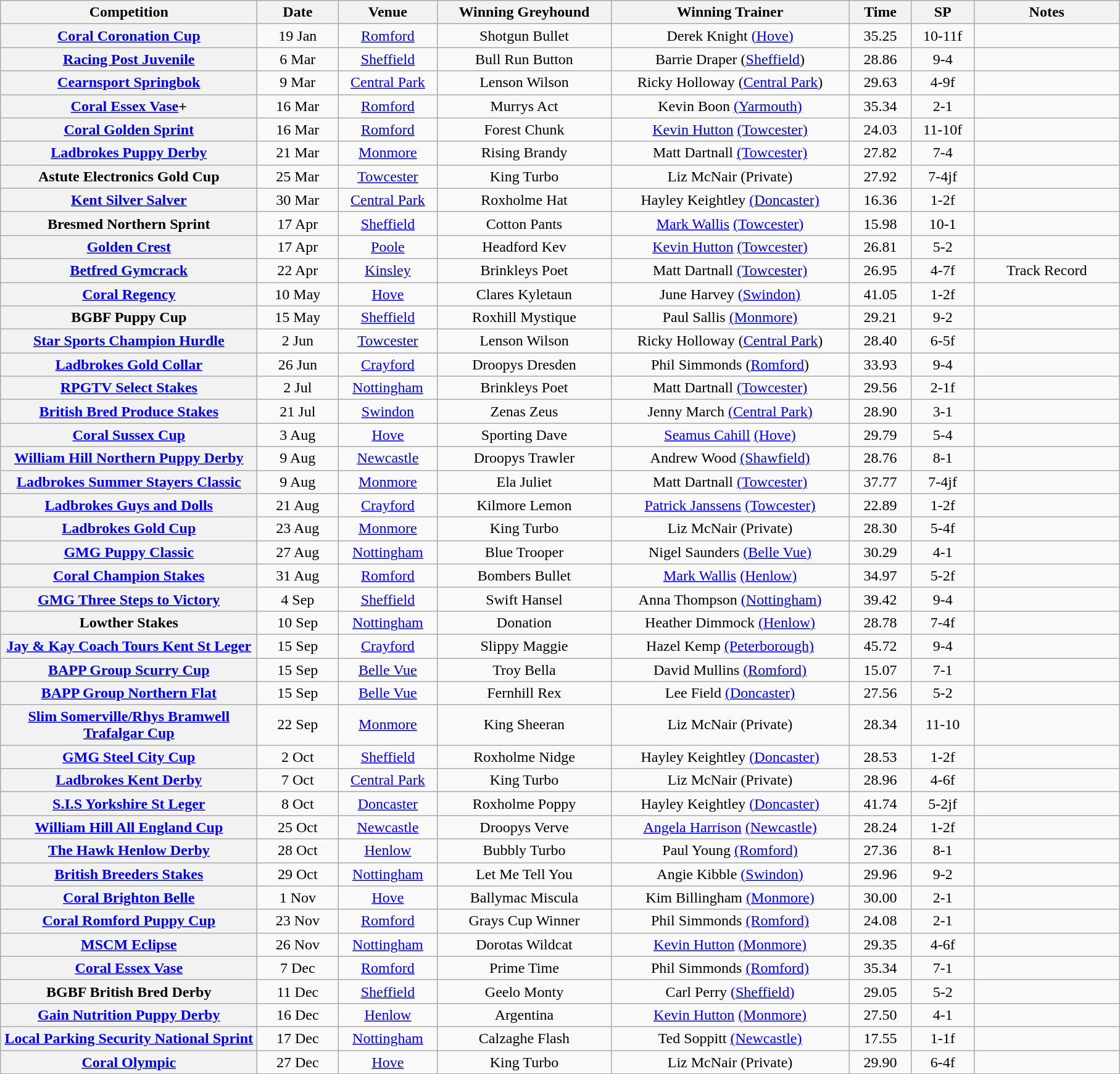<table class="wikitable" style="text-align:center">
<tr>
<th width=270>Competition</th>
<th width=80>Date</th>
<th width=100>Venue</th>
<th width=180>Winning Greyhound</th>
<th width=250>Winning Trainer</th>
<th width=60>Time</th>
<th width=60>SP</th>
<th width=150>Notes</th>
</tr>
<tr>
<th><a href='#'>Coral Coronation Cup</a></th>
<td>19 Jan</td>
<td><a href='#'>Romford</a></td>
<td>Shotgun Bullet</td>
<td>Derek Knight <a href='#'>(Hove)</a></td>
<td>35.25</td>
<td>10-11f</td>
<td></td>
</tr>
<tr>
<th><a href='#'>Racing Post Juvenile</a></th>
<td>6 Mar</td>
<td><a href='#'>Sheffield</a></td>
<td>Bull Run Button</td>
<td>Barrie Draper (<a href='#'>Sheffield</a>)</td>
<td>28.86</td>
<td>9-4</td>
<td></td>
</tr>
<tr>
<th><a href='#'>Cearnsport Springbok</a></th>
<td>9 Mar</td>
<td><a href='#'>Central Park</a></td>
<td>Lenson Wilson</td>
<td>Ricky Holloway (<a href='#'>Central Park</a>)</td>
<td>29.63</td>
<td>4-9f</td>
<td></td>
</tr>
<tr>
<th><a href='#'>Coral Essex Vase</a>+</th>
<td>16 Mar</td>
<td><a href='#'>Romford</a></td>
<td>Murrys Act</td>
<td>Kevin Boon <a href='#'>(Yarmouth)</a></td>
<td>35.34</td>
<td>2-1</td>
<td></td>
</tr>
<tr>
<th><a href='#'>Coral Golden Sprint</a></th>
<td>16 Mar</td>
<td><a href='#'>Romford</a></td>
<td>Forest Chunk</td>
<td><a href='#'>Kevin Hutton</a> <a href='#'>(Towcester)</a></td>
<td>24.03</td>
<td>11-10f</td>
<td></td>
</tr>
<tr>
<th><a href='#'>Ladbrokes Puppy Derby</a></th>
<td>21 Mar</td>
<td><a href='#'>Monmore</a></td>
<td>Rising Brandy</td>
<td>Matt Dartnall <a href='#'>(Towcester)</a></td>
<td>27.82</td>
<td>7-4</td>
<td></td>
</tr>
<tr>
<th>Astute Electronics Gold Cup</th>
<td>25 Mar</td>
<td><a href='#'>Towcester</a></td>
<td>King Turbo</td>
<td>Liz McNair (Private)</td>
<td>27.92</td>
<td>7-4jf</td>
<td></td>
</tr>
<tr>
<th><a href='#'>Kent Silver Salver</a></th>
<td>30 Mar</td>
<td><a href='#'>Central Park</a></td>
<td>Roxholme Hat</td>
<td>Hayley Keightley <a href='#'>(Doncaster)</a></td>
<td>16.36</td>
<td>1-2f</td>
<td></td>
</tr>
<tr>
<th>Bresmed Northern Sprint</th>
<td>17 Apr</td>
<td><a href='#'>Sheffield</a></td>
<td>Cotton Pants</td>
<td><a href='#'>Mark Wallis</a> <a href='#'>(Towcester)</a></td>
<td>15.98</td>
<td>10-1</td>
<td></td>
</tr>
<tr>
<th><a href='#'>Golden Crest</a></th>
<td>17 Apr</td>
<td><a href='#'>Poole</a></td>
<td>Headford Kev</td>
<td><a href='#'>Kevin Hutton</a> <a href='#'>(Towcester)</a></td>
<td>26.81</td>
<td>5-2</td>
<td></td>
</tr>
<tr>
<th><a href='#'>Betfred Gymcrack</a></th>
<td>22 Apr</td>
<td><a href='#'>Kinsley</a></td>
<td>Brinkleys Poet</td>
<td>Matt Dartnall <a href='#'>(Towcester)</a></td>
<td>26.95</td>
<td>4-7f</td>
<td>Track Record </td>
</tr>
<tr>
<th><a href='#'>Coral Regency</a></th>
<td>10 May</td>
<td><a href='#'>Hove</a></td>
<td>Clares Kyletaun</td>
<td>June Harvey <a href='#'>(Swindon)</a></td>
<td>41.05</td>
<td>1-2f</td>
<td></td>
</tr>
<tr>
<th>BGBF Puppy Cup</th>
<td>15 May</td>
<td><a href='#'>Sheffield</a></td>
<td>Roxhill Mystique</td>
<td>Paul Sallis <a href='#'>(Monmore)</a></td>
<td>29.21</td>
<td>9-2</td>
<td></td>
</tr>
<tr>
<th><a href='#'>Star Sports Champion Hurdle</a></th>
<td>2 Jun</td>
<td><a href='#'>Towcester</a></td>
<td>Lenson Wilson</td>
<td>Ricky Holloway (<a href='#'>Central Park</a>)</td>
<td>28.40</td>
<td>6-5f</td>
<td></td>
</tr>
<tr>
<th><a href='#'>Ladbrokes Gold Collar</a></th>
<td>26 Jun</td>
<td><a href='#'>Crayford</a></td>
<td>Droopys Dresden</td>
<td>Phil Simmonds (<a href='#'>Romford</a>)</td>
<td>33.93</td>
<td>9-4</td>
<td></td>
</tr>
<tr>
<th><a href='#'>RPGTV Select Stakes</a></th>
<td>2 Jul</td>
<td><a href='#'>Nottingham</a></td>
<td>Brinkleys Poet</td>
<td>Matt Dartnall <a href='#'>(Towcester)</a></td>
<td>29.56</td>
<td>2-1f</td>
<td></td>
</tr>
<tr>
<th><a href='#'>British Bred Produce Stakes</a></th>
<td>21 Jul</td>
<td><a href='#'>Swindon</a></td>
<td>Zenas Zeus</td>
<td>Jenny March <a href='#'>(Central Park)</a></td>
<td>28.90</td>
<td>3-1</td>
<td></td>
</tr>
<tr>
<th><a href='#'>Coral Sussex Cup</a></th>
<td>3 Aug</td>
<td><a href='#'>Hove</a></td>
<td>Sporting Dave</td>
<td><a href='#'>Seamus Cahill</a> <a href='#'>(Hove)</a></td>
<td>29.79</td>
<td>5-4</td>
<td></td>
</tr>
<tr>
<th><a href='#'>William Hill Northern Puppy Derby</a></th>
<td>9 Aug</td>
<td><a href='#'>Newcastle</a></td>
<td>Droopys Trawler</td>
<td>Andrew Wood <a href='#'>(Shawfield)</a></td>
<td>28.76</td>
<td>8-1</td>
<td></td>
</tr>
<tr>
<th><a href='#'>Ladbrokes Summer Stayers Classic</a></th>
<td>9 Aug</td>
<td><a href='#'>Monmore</a></td>
<td>Ela Juliet</td>
<td>Matt Dartnall <a href='#'>(Towcester)</a></td>
<td>37.77</td>
<td>7-4jf</td>
<td></td>
</tr>
<tr>
<th><a href='#'>Ladbrokes Guys and Dolls</a></th>
<td>21 Aug</td>
<td><a href='#'>Crayford</a></td>
<td>Kilmore Lemon</td>
<td><a href='#'>Patrick Janssens</a> <a href='#'>(Towcester)</a></td>
<td>22.89</td>
<td>1-2f</td>
<td></td>
</tr>
<tr>
<th><a href='#'>Ladbrokes Gold Cup</a></th>
<td>23 Aug</td>
<td><a href='#'>Monmore</a></td>
<td>King Turbo</td>
<td>Liz McNair (Private)</td>
<td>28.30</td>
<td>5-4f</td>
<td></td>
</tr>
<tr>
<th><a href='#'>GMG Puppy Classic</a></th>
<td>27 Aug</td>
<td><a href='#'>Nottingham</a></td>
<td>Blue Trooper</td>
<td>Nigel Saunders <a href='#'>(Belle Vue)</a></td>
<td>30.29</td>
<td>4-1</td>
<td></td>
</tr>
<tr>
<th><a href='#'>Coral Champion Stakes</a></th>
<td>31 Aug</td>
<td><a href='#'>Romford</a></td>
<td>Bombers Bullet</td>
<td><a href='#'>Mark Wallis</a> <a href='#'>(Henlow)</a></td>
<td>34.97</td>
<td>5-2f</td>
<td></td>
</tr>
<tr>
<th><a href='#'>GMG Three Steps to Victory</a></th>
<td>4 Sep</td>
<td><a href='#'>Sheffield</a></td>
<td>Swift Hansel</td>
<td>Anna Thompson <a href='#'>(Nottingham)</a></td>
<td>39.42</td>
<td>9-4</td>
<td></td>
</tr>
<tr>
<th>Lowther Stakes</th>
<td>10 Sep</td>
<td><a href='#'>Nottingham</a></td>
<td>Donation</td>
<td>Heather Dimmock <a href='#'>(Henlow)</a></td>
<td>28.78</td>
<td>7-4f</td>
<td></td>
</tr>
<tr>
<th><a href='#'>Jay & Kay Coach Tours Kent St Leger</a></th>
<td>15 Sep</td>
<td><a href='#'>Crayford</a></td>
<td>Slippy Maggie</td>
<td>Hazel Kemp <a href='#'>(Peterborough)</a></td>
<td>45.72</td>
<td>9-4</td>
<td></td>
</tr>
<tr>
<th><a href='#'>BAPP Group Scurry Cup</a></th>
<td>15 Sep</td>
<td><a href='#'>Belle Vue</a></td>
<td>Troy Bella</td>
<td>David Mullins <a href='#'>(Romford)</a></td>
<td>15.07</td>
<td>7-1</td>
<td></td>
</tr>
<tr>
<th><a href='#'>BAPP Group Northern Flat</a></th>
<td>15 Sep</td>
<td><a href='#'>Belle Vue</a></td>
<td>Fernhill Rex</td>
<td>Lee Field <a href='#'>(Doncaster)</a></td>
<td>27.56</td>
<td>5-2</td>
<td></td>
</tr>
<tr>
<th><a href='#'>Slim Somerville/Rhys Bramwell Trafalgar Cup</a></th>
<td>22 Sep</td>
<td><a href='#'>Monmore</a></td>
<td>King Sheeran</td>
<td>Liz McNair (Private)</td>
<td>28.34</td>
<td>11-10</td>
<td></td>
</tr>
<tr>
<th><a href='#'>GMG Steel City Cup</a></th>
<td>2 Oct</td>
<td><a href='#'>Sheffield</a></td>
<td>Roxholme Nidge</td>
<td>Hayley Keightley <a href='#'>(Doncaster)</a></td>
<td>28.53</td>
<td>1-2f</td>
<td></td>
</tr>
<tr>
<th><a href='#'>Ladbrokes Kent Derby</a></th>
<td>7 Oct</td>
<td><a href='#'>Central Park</a></td>
<td>King Turbo</td>
<td>Liz McNair (Private)</td>
<td>28.96</td>
<td>4-6f</td>
<td></td>
</tr>
<tr>
<th><a href='#'>S.I.S Yorkshire St Leger</a></th>
<td>8 Oct</td>
<td><a href='#'>Doncaster</a></td>
<td>Roxholme Poppy</td>
<td>Hayley Keightley <a href='#'>(Doncaster)</a></td>
<td>41.74</td>
<td>5-2jf</td>
<td></td>
</tr>
<tr>
<th><a href='#'>William Hill All England Cup</a></th>
<td>25 Oct</td>
<td><a href='#'>Newcastle</a></td>
<td>Droopys Verve</td>
<td><a href='#'>Angela Harrison</a> <a href='#'>(Newcastle)</a></td>
<td>28.24</td>
<td>1-2f</td>
<td></td>
</tr>
<tr>
<th><a href='#'>The Hawk Henlow Derby</a></th>
<td>28 Oct</td>
<td><a href='#'>Henlow</a></td>
<td>Bubbly Turbo</td>
<td>Paul Young <a href='#'>(Romford)</a></td>
<td>27.36</td>
<td>8-1</td>
<td></td>
</tr>
<tr>
<th><a href='#'>British Breeders Stakes</a></th>
<td>29 Oct</td>
<td><a href='#'>Nottingham</a></td>
<td>Let Me Tell You</td>
<td>Angie Kibble <a href='#'>(Swindon)</a></td>
<td>29.96</td>
<td>9-2</td>
<td></td>
</tr>
<tr>
<th><a href='#'>Coral Brighton Belle</a></th>
<td>1 Nov</td>
<td><a href='#'>Hove</a></td>
<td>Ballymac Miscula</td>
<td>Kim Billingham <a href='#'>(Monmore)</a></td>
<td>30.00</td>
<td>2-1</td>
<td></td>
</tr>
<tr>
<th><a href='#'>Coral Romford Puppy Cup</a></th>
<td>23 Nov</td>
<td><a href='#'>Romford</a></td>
<td>Grays Cup Winner</td>
<td>Phil Simmonds <a href='#'>(Romford)</a></td>
<td>24.08</td>
<td>2-1</td>
<td></td>
</tr>
<tr>
<th><a href='#'>MSCM Eclipse</a></th>
<td>26 Nov</td>
<td><a href='#'>Nottingham</a></td>
<td>Dorotas Wildcat</td>
<td><a href='#'>Kevin Hutton</a> <a href='#'>(Monmore)</a></td>
<td>29.35</td>
<td>4-6f</td>
<td></td>
</tr>
<tr>
<th><a href='#'>Coral Essex Vase</a></th>
<td>7 Dec</td>
<td><a href='#'>Romford</a></td>
<td>Prime Time</td>
<td>Phil Simmonds <a href='#'>(Romford)</a></td>
<td>35.34</td>
<td>7-1</td>
<td></td>
</tr>
<tr>
<th>BGBF British Bred Derby</th>
<td>11 Dec</td>
<td><a href='#'>Sheffield</a></td>
<td>Geelo Monty</td>
<td>Carl Perry <a href='#'>(Sheffield)</a></td>
<td>29.05</td>
<td>5-2</td>
<td></td>
</tr>
<tr>
<th><a href='#'>Gain Nutrition Puppy Derby</a></th>
<td>16 Dec</td>
<td><a href='#'>Henlow</a></td>
<td>Argentina</td>
<td><a href='#'>Kevin Hutton</a> <a href='#'>(Monmore)</a></td>
<td>27.50</td>
<td>4-1</td>
<td></td>
</tr>
<tr>
<th><a href='#'>Local Parking Security National Sprint</a></th>
<td>17 Dec</td>
<td><a href='#'>Nottingham</a></td>
<td>Calzaghe Flash</td>
<td>Ted Soppitt <a href='#'>(Newcastle)</a></td>
<td>17.55</td>
<td>1-1f</td>
<td></td>
</tr>
<tr>
<th><a href='#'>Coral Olympic</a></th>
<td>27 Dec</td>
<td><a href='#'>Hove</a></td>
<td>King Turbo</td>
<td>Liz McNair (Private)</td>
<td>29.90</td>
<td>6-4f</td>
<td></td>
</tr>
<tr>
</tr>
</table>
